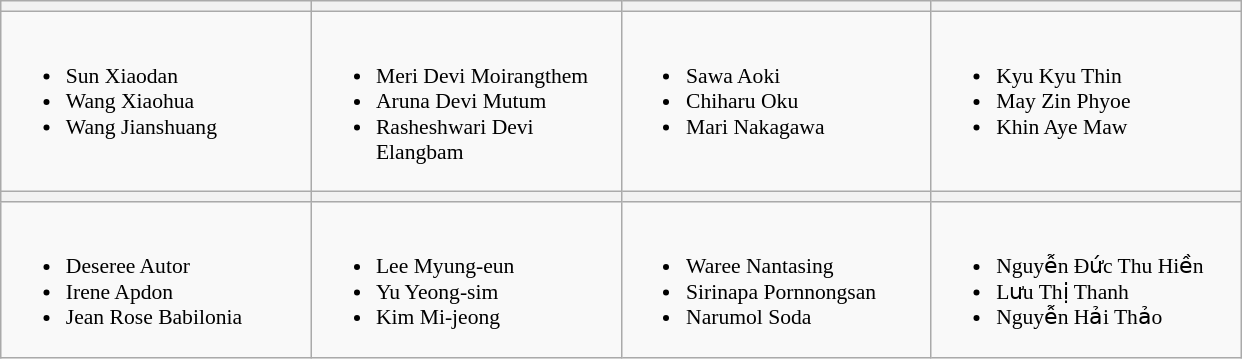<table class="wikitable" style="font-size:90%">
<tr>
<th width=200></th>
<th width=200></th>
<th width=200></th>
<th width=200></th>
</tr>
<tr>
<td valign=top><br><ul><li>Sun Xiaodan</li><li>Wang Xiaohua</li><li>Wang Jianshuang</li></ul></td>
<td valign=top><br><ul><li>Meri Devi Moirangthem</li><li>Aruna Devi Mutum</li><li>Rasheshwari Devi Elangbam</li></ul></td>
<td valign=top><br><ul><li>Sawa Aoki</li><li>Chiharu Oku</li><li>Mari Nakagawa</li></ul></td>
<td valign=top><br><ul><li>Kyu Kyu Thin</li><li>May Zin Phyoe</li><li>Khin Aye Maw</li></ul></td>
</tr>
<tr>
<th></th>
<th></th>
<th></th>
<th></th>
</tr>
<tr>
<td valign=top><br><ul><li>Deseree Autor</li><li>Irene Apdon</li><li>Jean Rose Babilonia</li></ul></td>
<td valign=top><br><ul><li>Lee Myung-eun</li><li>Yu Yeong-sim</li><li>Kim Mi-jeong</li></ul></td>
<td valign=top><br><ul><li>Waree Nantasing</li><li>Sirinapa Pornnongsan</li><li>Narumol Soda</li></ul></td>
<td valign=top><br><ul><li>Nguyễn Đức Thu Hiền</li><li>Lưu Thị Thanh</li><li>Nguyễn Hải Thảo</li></ul></td>
</tr>
</table>
